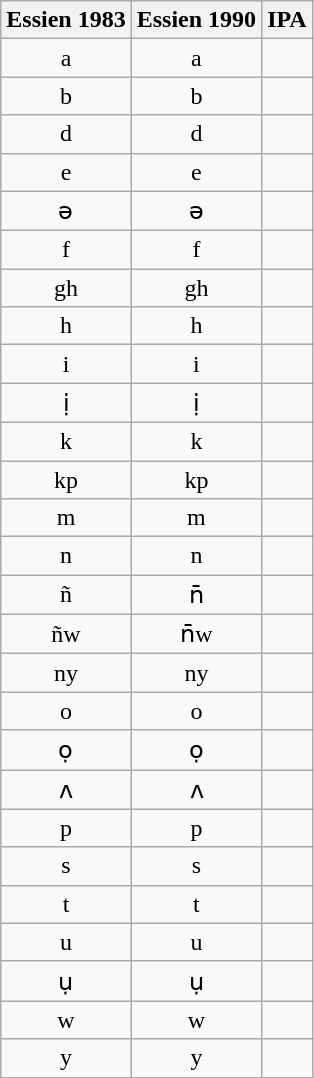<table class="wikitable" style="text-align:center">
<tr>
<th>Essien 1983</th>
<th>Essien 1990</th>
<th>IPA</th>
</tr>
<tr>
<td>a</td>
<td>a</td>
<td></td>
</tr>
<tr>
<td>b</td>
<td>b</td>
<td></td>
</tr>
<tr>
<td>d</td>
<td>d</td>
<td></td>
</tr>
<tr>
<td>e</td>
<td>e</td>
<td></td>
</tr>
<tr>
<td>ǝ</td>
<td>ǝ</td>
<td></td>
</tr>
<tr>
<td>f</td>
<td>f</td>
<td></td>
</tr>
<tr>
<td>gh</td>
<td>gh</td>
<td></td>
</tr>
<tr>
<td>h</td>
<td>h</td>
<td></td>
</tr>
<tr>
<td>i</td>
<td>i</td>
<td></td>
</tr>
<tr>
<td>ị</td>
<td>ị</td>
<td></td>
</tr>
<tr>
<td>k</td>
<td>k</td>
<td></td>
</tr>
<tr>
<td>kp</td>
<td>kp</td>
<td></td>
</tr>
<tr>
<td>m</td>
<td>m</td>
<td></td>
</tr>
<tr>
<td>n</td>
<td>n</td>
<td></td>
</tr>
<tr>
<td>ñ</td>
<td>n̄</td>
<td></td>
</tr>
<tr>
<td>ñw</td>
<td>n̄w</td>
<td></td>
</tr>
<tr>
<td>ny</td>
<td>ny</td>
<td></td>
</tr>
<tr>
<td>o</td>
<td>o</td>
<td></td>
</tr>
<tr>
<td>ọ</td>
<td>ọ</td>
<td></td>
</tr>
<tr>
<td>ʌ</td>
<td>ʌ</td>
<td></td>
</tr>
<tr>
<td>p</td>
<td>p</td>
<td></td>
</tr>
<tr>
<td>s</td>
<td>s</td>
<td></td>
</tr>
<tr>
<td>t</td>
<td>t</td>
<td></td>
</tr>
<tr>
<td>u</td>
<td>u</td>
<td></td>
</tr>
<tr>
<td>ụ</td>
<td>ụ</td>
<td></td>
</tr>
<tr>
<td>w</td>
<td>w</td>
<td></td>
</tr>
<tr>
<td>y</td>
<td>y</td>
<td></td>
</tr>
</table>
